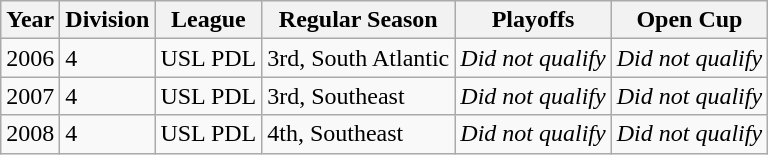<table class="wikitable">
<tr>
<th>Year</th>
<th>Division</th>
<th>League</th>
<th>Regular Season</th>
<th>Playoffs</th>
<th>Open Cup</th>
</tr>
<tr>
<td>2006</td>
<td>4</td>
<td>USL PDL</td>
<td>3rd, South Atlantic</td>
<td><em>Did not qualify</em></td>
<td><em>Did not qualify</em></td>
</tr>
<tr>
<td>2007</td>
<td>4</td>
<td>USL PDL</td>
<td>3rd, Southeast</td>
<td><em>Did not qualify</em></td>
<td><em>Did not qualify</em></td>
</tr>
<tr>
<td>2008</td>
<td>4</td>
<td>USL PDL</td>
<td>4th, Southeast</td>
<td><em>Did not qualify</em></td>
<td><em>Did not qualify</em></td>
</tr>
</table>
